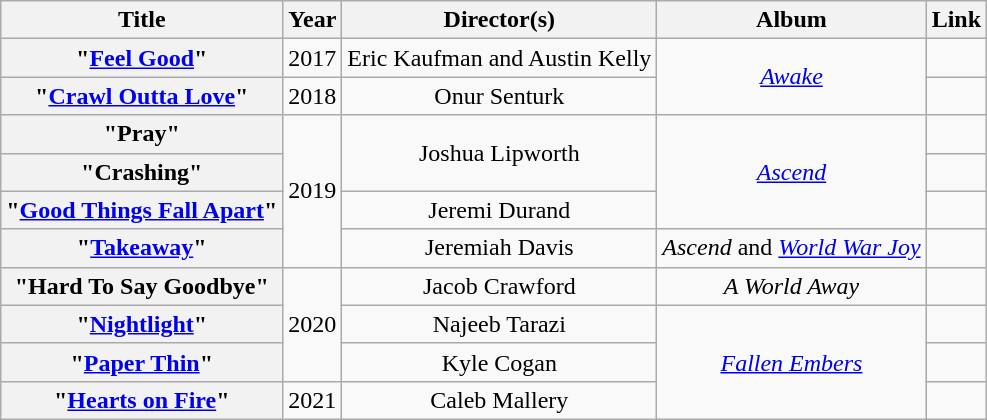<table class="wikitable plainrowheaders" style="text-align:center;">
<tr>
<th scope="col">Title</th>
<th scope="col" style="width:1em;">Year</th>
<th scope="col">Director(s)</th>
<th scope="col">Album</th>
<th scope="col">Link</th>
</tr>
<tr>
<th scope="row">"<a href='#'>Feel Good</a>"<br></th>
<td>2017</td>
<td>Eric Kaufman and Austin Kelly</td>
<td rowspan="2"><em><a href='#'>Awake</a></em></td>
<td></td>
</tr>
<tr>
<th scope="row">"<a href='#'>Crawl Outta Love</a>"<br></th>
<td>2018</td>
<td>Onur Senturk</td>
<td></td>
</tr>
<tr>
<th scope="row">"Pray"<br></th>
<td rowspan="4">2019</td>
<td rowspan="2">Joshua Lipworth</td>
<td rowspan="3"><em><a href='#'>Ascend</a></em></td>
<td></td>
</tr>
<tr>
<th scope="row">"Crashing"<br></th>
<td></td>
</tr>
<tr>
<th scope="row">"<a href='#'>Good Things Fall Apart</a>"<br></th>
<td>Jeremi Durand</td>
<td></td>
</tr>
<tr>
<th scope="row">"<a href='#'>Takeaway</a>"<br></th>
<td>Jeremiah Davis</td>
<td><em>Ascend</em> and <em><a href='#'>World War Joy</a></em></td>
<td></td>
</tr>
<tr>
<th scope="row">"Hard To Say Goodbye"<br></th>
<td rowspan="3">2020</td>
<td>Jacob Crawford</td>
<td><em>A World Away</em></td>
<td></td>
</tr>
<tr>
<th scope="row">"<a href='#'>Nightlight</a>"</th>
<td>Najeeb Tarazi</td>
<td rowspan="3"><em><a href='#'>Fallen Embers</a></em></td>
<td></td>
</tr>
<tr>
<th scope="row">"<a href='#'>Paper Thin</a>" <br></th>
<td>Kyle Cogan</td>
<td></td>
</tr>
<tr>
<th scope="row">"<a href='#'>Hearts on Fire</a>" <br></th>
<td>2021</td>
<td>Caleb Mallery</td>
<td></td>
</tr>
</table>
